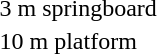<table>
<tr>
<td>3 m springboard<br></td>
<td></td>
<td></td>
<td></td>
</tr>
<tr>
<td>10 m platform<br></td>
<td></td>
<td></td>
<td></td>
</tr>
</table>
